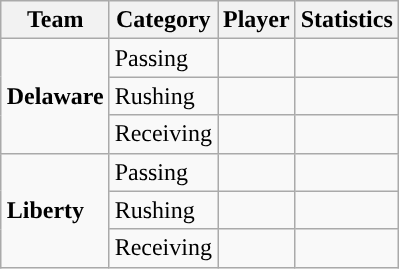<table class="wikitable" style="float: right;">
<tr>
<th>Team</th>
<th>Category</th>
<th>Player</th>
<th>Statistics</th>
</tr>
<tr>
<td rowspan=3><strong>Delaware</strong></td>
<td>Passing</td>
<td></td>
<td></td>
</tr>
<tr>
<td>Rushing</td>
<td></td>
<td></td>
</tr>
<tr>
<td>Receiving</td>
<td></td>
<td></td>
</tr>
<tr>
<td rowspan=3><strong>Liberty</strong></td>
<td>Passing</td>
<td></td>
<td></td>
</tr>
<tr>
<td>Rushing</td>
<td></td>
<td></td>
</tr>
<tr>
<td>Receiving</td>
<td></td>
<td></td>
</tr>
</table>
